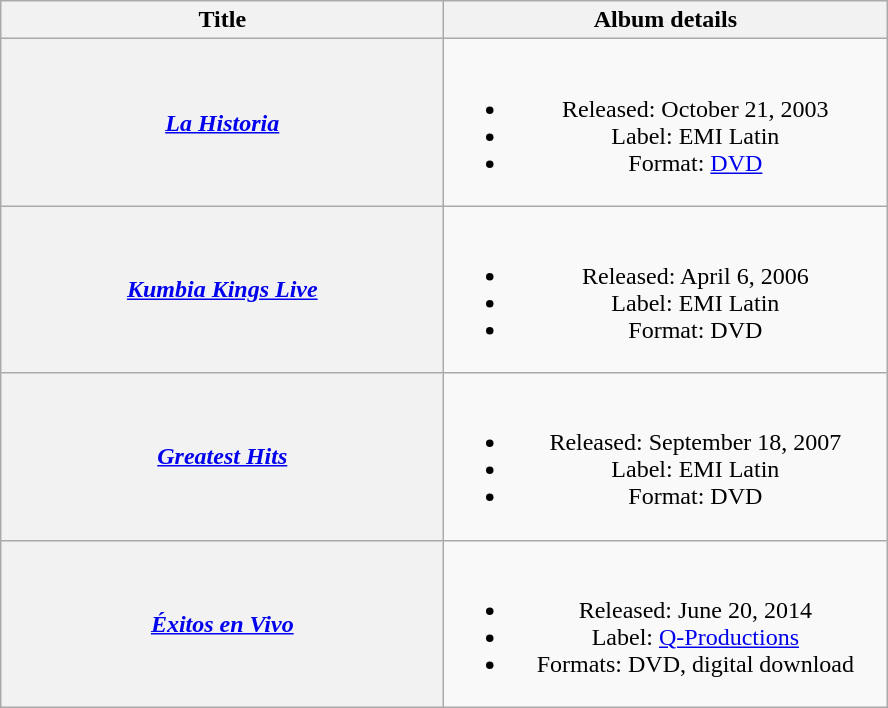<table class="wikitable plainrowheaders" style="text-align:center;">
<tr>
<th scope="col" style="width:18em;">Title</th>
<th scope="col" style="width:18em;">Album details</th>
</tr>
<tr>
<th scope="row"><em><a href='#'>La Historia</a></em></th>
<td><br><ul><li>Released: October 21, 2003</li><li>Label: EMI Latin</li><li>Format: <a href='#'>DVD</a></li></ul></td>
</tr>
<tr>
<th scope="row"><em><a href='#'>Kumbia Kings Live</a></em></th>
<td><br><ul><li>Released: April 6, 2006</li><li>Label: EMI Latin</li><li>Format: DVD</li></ul></td>
</tr>
<tr>
<th scope="row"><em><a href='#'>Greatest Hits</a></em></th>
<td><br><ul><li>Released: September 18, 2007</li><li>Label: EMI Latin</li><li>Format: DVD</li></ul></td>
</tr>
<tr>
<th scope="row"><em><a href='#'>Éxitos en Vivo</a></em></th>
<td><br><ul><li>Released: June 20, 2014</li><li>Label: <a href='#'>Q-Productions</a></li><li>Formats: DVD, digital download</li></ul></td>
</tr>
</table>
